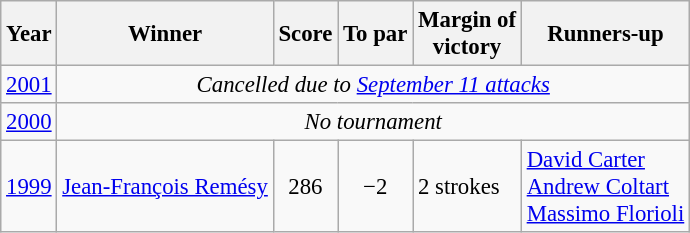<table class=wikitable style="font-size:95%">
<tr>
<th>Year</th>
<th>Winner</th>
<th>Score</th>
<th>To par</th>
<th>Margin of<br>victory</th>
<th>Runners-up</th>
</tr>
<tr>
<td><a href='#'>2001</a></td>
<td colspan=6 align=center><em>Cancelled due to <a href='#'>September 11 attacks</a></em></td>
</tr>
<tr>
<td><a href='#'>2000</a></td>
<td colspan=6 align=center><em>No tournament</em></td>
</tr>
<tr>
<td><a href='#'>1999</a></td>
<td> <a href='#'>Jean-François Remésy</a></td>
<td align=center>286</td>
<td align=center>−2</td>
<td>2 strokes</td>
<td> <a href='#'>David Carter</a><br> <a href='#'>Andrew Coltart</a><br> <a href='#'>Massimo Florioli</a></td>
</tr>
</table>
